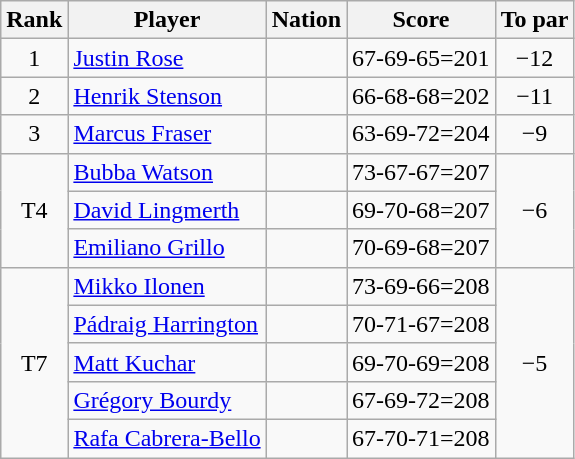<table class="wikitable">
<tr>
<th>Rank</th>
<th>Player</th>
<th>Nation</th>
<th>Score</th>
<th>To par</th>
</tr>
<tr>
<td align=center>1</td>
<td><a href='#'>Justin Rose</a></td>
<td></td>
<td>67-69-65=201</td>
<td align=center>−12</td>
</tr>
<tr>
<td align=center>2</td>
<td><a href='#'>Henrik Stenson</a></td>
<td></td>
<td>66-68-68=202</td>
<td align=center>−11</td>
</tr>
<tr>
<td align=center>3</td>
<td><a href='#'>Marcus Fraser</a></td>
<td></td>
<td>63-69-72=204</td>
<td align=center>−9</td>
</tr>
<tr>
<td rowspan=3 align=center>T4</td>
<td><a href='#'>Bubba Watson</a></td>
<td></td>
<td>73-67-67=207</td>
<td rowspan=3 align=center>−6</td>
</tr>
<tr>
<td><a href='#'>David Lingmerth</a></td>
<td></td>
<td>69-70-68=207</td>
</tr>
<tr>
<td><a href='#'>Emiliano Grillo</a></td>
<td></td>
<td>70-69-68=207</td>
</tr>
<tr>
<td rowspan=5 align=center>T7</td>
<td><a href='#'>Mikko Ilonen</a></td>
<td></td>
<td>73-69-66=208</td>
<td rowspan=5 align=center>−5</td>
</tr>
<tr>
<td><a href='#'>Pádraig Harrington</a></td>
<td></td>
<td>70-71-67=208</td>
</tr>
<tr>
<td><a href='#'>Matt Kuchar</a></td>
<td></td>
<td>69-70-69=208</td>
</tr>
<tr>
<td><a href='#'>Grégory Bourdy</a></td>
<td></td>
<td>67-69-72=208</td>
</tr>
<tr>
<td><a href='#'>Rafa Cabrera-Bello</a></td>
<td></td>
<td>67-70-71=208</td>
</tr>
</table>
